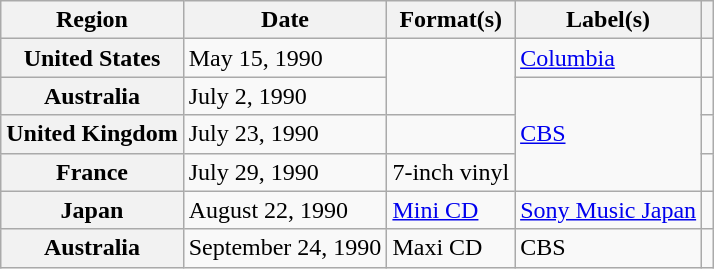<table class="wikitable plainrowheaders">
<tr>
<th scope="col">Region</th>
<th scope="col">Date</th>
<th scope="col">Format(s)</th>
<th scope="col">Label(s)</th>
<th scope="col"></th>
</tr>
<tr>
<th scope="row">United States</th>
<td>May 15, 1990</td>
<td rowspan="2"></td>
<td><a href='#'>Columbia</a></td>
<td></td>
</tr>
<tr>
<th scope="row">Australia</th>
<td>July 2, 1990</td>
<td rowspan="3"><a href='#'>CBS</a></td>
<td></td>
</tr>
<tr>
<th scope="row">United Kingdom</th>
<td>July 23, 1990</td>
<td></td>
<td></td>
</tr>
<tr>
<th scope="row">France</th>
<td>July 29, 1990</td>
<td>7-inch vinyl</td>
<td></td>
</tr>
<tr>
<th scope="row">Japan</th>
<td>August 22, 1990</td>
<td><a href='#'>Mini CD</a></td>
<td><a href='#'>Sony Music Japan</a></td>
<td></td>
</tr>
<tr>
<th scope="row">Australia</th>
<td>September 24, 1990</td>
<td>Maxi CD</td>
<td>CBS</td>
<td></td>
</tr>
</table>
